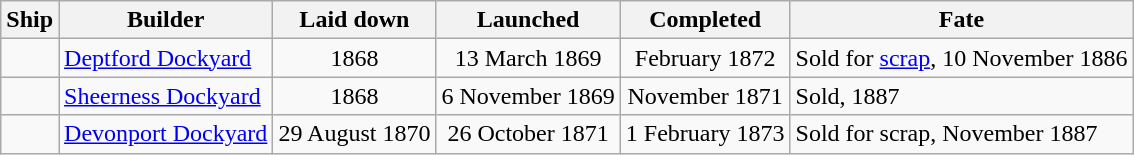<table class="wikitable">
<tr>
<th>Ship</th>
<th>Builder</th>
<th>Laid down</th>
<th>Launched</th>
<th>Completed</th>
<th>Fate</th>
</tr>
<tr>
<td></td>
<td><a href='#'>Deptford Dockyard</a></td>
<td align=center>1868</td>
<td align=center>13 March 1869</td>
<td align=center>February 1872</td>
<td>Sold for <a href='#'>scrap</a>, 10 November 1886</td>
</tr>
<tr>
<td></td>
<td><a href='#'>Sheerness Dockyard</a></td>
<td align=center>1868</td>
<td align=center>6 November 1869</td>
<td align=center>November 1871</td>
<td>Sold, 1887</td>
</tr>
<tr>
<td></td>
<td><a href='#'>Devonport Dockyard</a></td>
<td align=center>29 August 1870</td>
<td align=center>26 October 1871</td>
<td align=center>1 February 1873</td>
<td>Sold for scrap, November 1887</td>
</tr>
</table>
